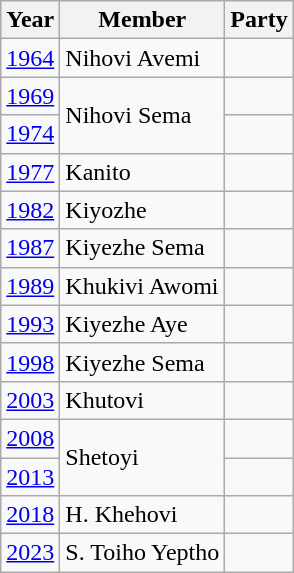<table class="wikitable sortable">
<tr>
<th>Year</th>
<th>Member</th>
<th colspan="2">Party</th>
</tr>
<tr>
<td><a href='#'>1964</a></td>
<td>Nihovi Avemi</td>
<td></td>
</tr>
<tr>
<td><a href='#'>1969</a></td>
<td rowspan=2>Nihovi Sema</td>
<td></td>
</tr>
<tr>
<td><a href='#'>1974</a></td>
</tr>
<tr>
<td><a href='#'>1977</a></td>
<td>Kanito</td>
<td></td>
</tr>
<tr>
<td><a href='#'>1982</a></td>
<td>Kiyozhe</td>
<td></td>
</tr>
<tr>
<td><a href='#'>1987</a></td>
<td>Kiyezhe Sema</td>
<td></td>
</tr>
<tr>
<td><a href='#'>1989</a></td>
<td>Khukivi Awomi</td>
<td></td>
</tr>
<tr>
<td><a href='#'>1993</a></td>
<td>Kiyezhe Aye</td>
<td></td>
</tr>
<tr>
<td><a href='#'>1998</a></td>
<td>Kiyezhe Sema</td>
</tr>
<tr>
<td><a href='#'>2003</a></td>
<td>Khutovi</td>
<td></td>
</tr>
<tr>
<td><a href='#'>2008</a></td>
<td rowspan=2>Shetoyi</td>
</tr>
<tr>
<td><a href='#'>2013</a></td>
<td></td>
</tr>
<tr>
<td><a href='#'>2018</a></td>
<td>H. Khehovi</td>
<td></td>
</tr>
<tr>
<td><a href='#'>2023</a></td>
<td>S. Toiho Yeptho</td>
<td></td>
</tr>
</table>
